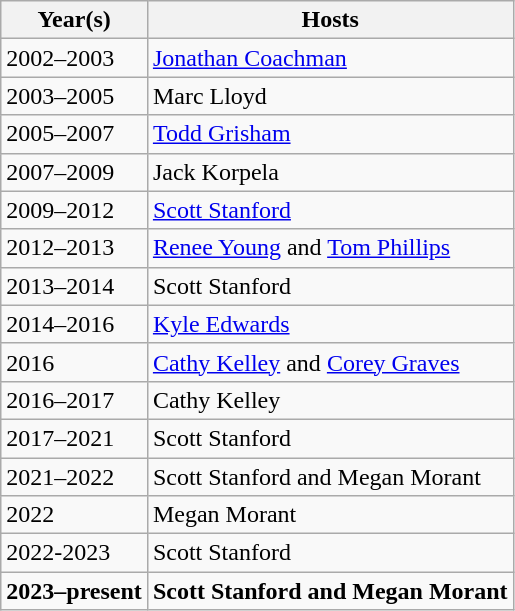<table class="wikitable">
<tr>
<th>Year(s)</th>
<th>Hosts</th>
</tr>
<tr>
<td>2002–2003</td>
<td><a href='#'>Jonathan Coachman</a></td>
</tr>
<tr>
<td>2003–2005</td>
<td>Marc Lloyd</td>
</tr>
<tr>
<td>2005–2007</td>
<td><a href='#'>Todd Grisham</a></td>
</tr>
<tr>
<td>2007–2009</td>
<td>Jack Korpela</td>
</tr>
<tr>
<td>2009–2012</td>
<td><a href='#'>Scott Stanford</a></td>
</tr>
<tr>
<td>2012–2013</td>
<td><a href='#'>Renee Young</a> and <a href='#'>Tom Phillips</a></td>
</tr>
<tr>
<td>2013–2014</td>
<td>Scott Stanford</td>
</tr>
<tr>
<td>2014–2016</td>
<td><a href='#'>Kyle Edwards</a></td>
</tr>
<tr>
<td>2016</td>
<td><a href='#'>Cathy Kelley</a> and <a href='#'>Corey Graves</a></td>
</tr>
<tr>
<td>2016–2017</td>
<td>Cathy Kelley</td>
</tr>
<tr>
<td>2017–2021</td>
<td>Scott Stanford</td>
</tr>
<tr>
<td>2021–2022</td>
<td>Scott Stanford and Megan Morant</td>
</tr>
<tr>
<td>2022</td>
<td>Megan Morant</td>
</tr>
<tr>
<td>2022-2023</td>
<td>Scott Stanford</td>
</tr>
<tr>
<td><strong>2023–present</strong></td>
<td><strong>Scott Stanford and Megan Morant</strong></td>
</tr>
</table>
